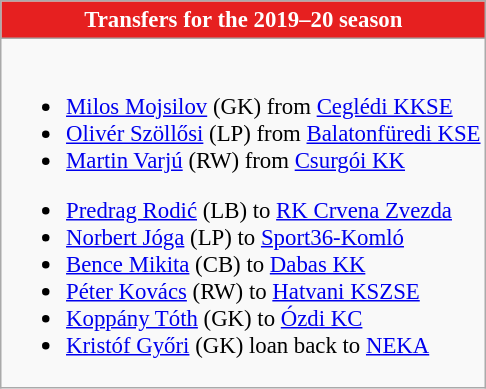<table class="wikitable collapsible collapsed" style="font-size:95%">
<tr>
<th style="color:white; background:#E62020"> <strong>Transfers for the 2019–20 season</strong></th>
</tr>
<tr>
<td><br>
<ul><li> <a href='#'>Milos Mojsilov</a> (GK) from  <a href='#'>Ceglédi KKSE</a></li><li> <a href='#'>Olivér Szöllősi</a> (LP) from  <a href='#'>Balatonfüredi KSE</a></li><li> <a href='#'>Martin Varjú</a> (RW) from  <a href='#'>Csurgói KK</a></li></ul><ul><li> <a href='#'>Predrag Rodić</a> (LB) to  <a href='#'>RK Crvena Zvezda</a></li><li> <a href='#'>Norbert Jóga</a> (LP) to  <a href='#'>Sport36-Komló</a></li><li> <a href='#'>Bence Mikita</a> (CB) to  <a href='#'>Dabas KK</a></li><li> <a href='#'>Péter Kovács</a> (RW) to  <a href='#'>Hatvani KSZSE</a></li><li> <a href='#'>Koppány Tóth</a> (GK) to  <a href='#'>Ózdi KC</a></li><li> <a href='#'>Kristóf Győri</a> (GK) loan back to  <a href='#'>NEKA</a></li></ul></td>
</tr>
</table>
